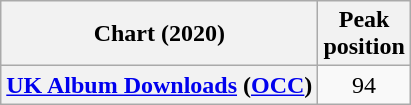<table class="wikitable sortable plainrowheaders" style="text-align:center">
<tr>
<th scope="col">Chart (2020)</th>
<th scope="col">Peak<br>position</th>
</tr>
<tr>
<th scope="row"><a href='#'>UK Album Downloads</a> (<a href='#'>OCC</a>)</th>
<td>94</td>
</tr>
</table>
